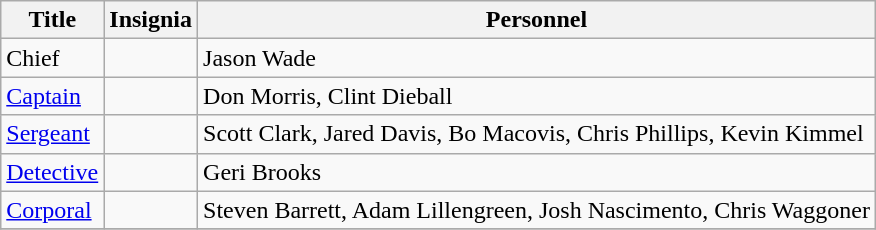<table class="wikitable">
<tr>
<th>Title</th>
<th>Insignia</th>
<th>Personnel</th>
</tr>
<tr>
<td>Chief</td>
<td></td>
<td>Jason Wade</td>
</tr>
<tr>
<td><a href='#'>Captain</a></td>
<td></td>
<td>Don Morris, Clint Dieball</td>
</tr>
<tr>
<td><a href='#'>Sergeant</a></td>
<td></td>
<td>Scott Clark, Jared Davis, Bo Macovis, Chris Phillips, Kevin Kimmel</td>
</tr>
<tr>
<td><a href='#'>Detective</a></td>
<td></td>
<td>Geri Brooks</td>
</tr>
<tr>
<td><a href='#'>Corporal</a></td>
<td></td>
<td>Steven Barrett, Adam Lillengreen, Josh Nascimento, Chris Waggoner</td>
</tr>
<tr>
</tr>
</table>
